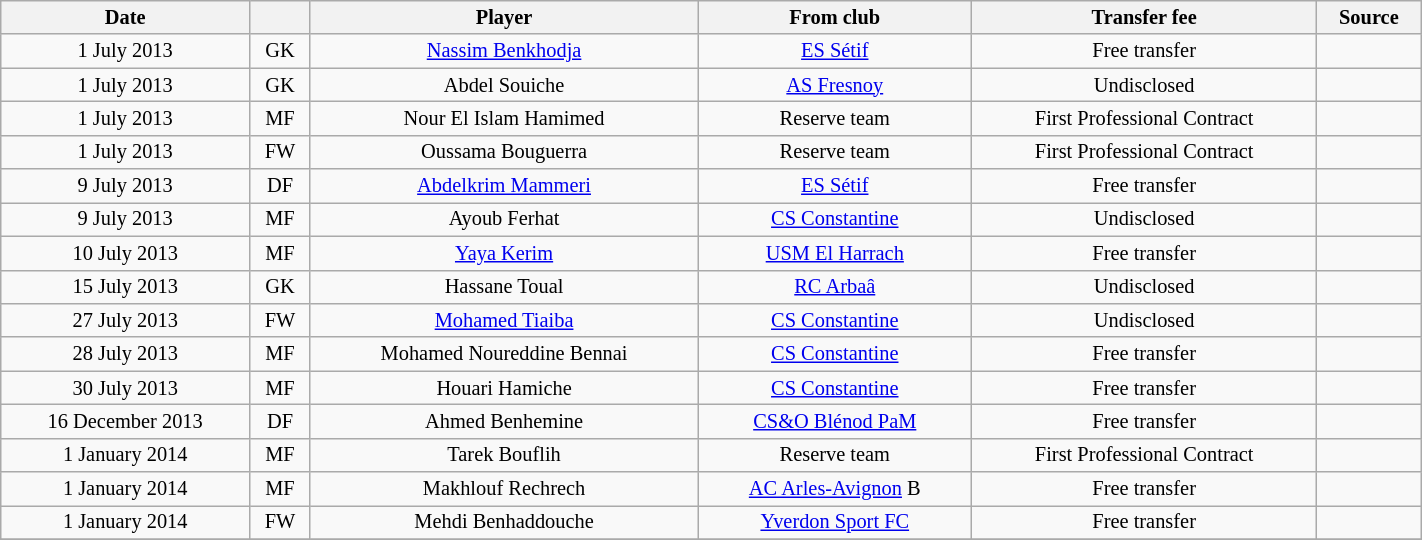<table class="wikitable sortable" style="width:75%; text-align:center; font-size:85%; text-align:centre;">
<tr>
<th>Date</th>
<th></th>
<th>Player</th>
<th>From club</th>
<th>Transfer fee</th>
<th>Source</th>
</tr>
<tr>
<td>1 July 2013</td>
<td>GK</td>
<td> <a href='#'>Nassim Benkhodja</a></td>
<td><a href='#'>ES Sétif</a></td>
<td>Free transfer</td>
<td></td>
</tr>
<tr>
<td>1 July 2013</td>
<td>GK</td>
<td> Abdel Souiche</td>
<td> <a href='#'>AS Fresnoy</a></td>
<td>Undisclosed</td>
<td></td>
</tr>
<tr>
<td>1 July 2013</td>
<td>MF</td>
<td> Nour El Islam Hamimed</td>
<td>Reserve team</td>
<td>First Professional Contract</td>
<td></td>
</tr>
<tr>
<td>1 July 2013</td>
<td>FW</td>
<td> Oussama Bouguerra</td>
<td>Reserve team</td>
<td>First Professional Contract</td>
<td></td>
</tr>
<tr>
<td>9 July 2013</td>
<td>DF</td>
<td> <a href='#'>Abdelkrim Mammeri</a></td>
<td><a href='#'>ES Sétif</a></td>
<td>Free transfer</td>
<td></td>
</tr>
<tr>
<td>9 July 2013</td>
<td>MF</td>
<td> Ayoub Ferhat</td>
<td><a href='#'>CS Constantine</a></td>
<td>Undisclosed</td>
<td></td>
</tr>
<tr>
<td>10 July 2013</td>
<td>MF</td>
<td> <a href='#'>Yaya Kerim</a></td>
<td><a href='#'>USM El Harrach</a></td>
<td>Free transfer</td>
<td></td>
</tr>
<tr>
<td>15 July 2013</td>
<td>GK</td>
<td> Hassane Toual</td>
<td><a href='#'>RC Arbaâ</a></td>
<td>Undisclosed</td>
<td></td>
</tr>
<tr>
<td>27 July 2013</td>
<td>FW</td>
<td> <a href='#'>Mohamed Tiaiba</a></td>
<td><a href='#'>CS Constantine</a></td>
<td>Undisclosed</td>
<td></td>
</tr>
<tr>
<td>28 July 2013</td>
<td>MF</td>
<td> Mohamed Noureddine Bennai</td>
<td><a href='#'>CS Constantine</a></td>
<td>Free transfer</td>
<td></td>
</tr>
<tr>
<td>30 July 2013</td>
<td>MF</td>
<td> Houari Hamiche</td>
<td><a href='#'>CS Constantine</a></td>
<td>Free transfer</td>
<td></td>
</tr>
<tr>
<td>16 December 2013</td>
<td>DF</td>
<td> Ahmed Benhemine</td>
<td><a href='#'>CS&O Blénod PaM</a></td>
<td>Free transfer</td>
<td></td>
</tr>
<tr>
<td>1 January 2014</td>
<td>MF</td>
<td> Tarek Bouflih</td>
<td>Reserve team</td>
<td>First Professional Contract</td>
<td></td>
</tr>
<tr>
<td>1 January 2014</td>
<td>MF</td>
<td> Makhlouf Rechrech</td>
<td> <a href='#'>AC Arles-Avignon</a> B</td>
<td>Free transfer</td>
<td></td>
</tr>
<tr>
<td>1 January 2014</td>
<td>FW</td>
<td> Mehdi Benhaddouche</td>
<td> <a href='#'>Yverdon Sport FC</a></td>
<td>Free transfer</td>
<td></td>
</tr>
<tr>
</tr>
</table>
